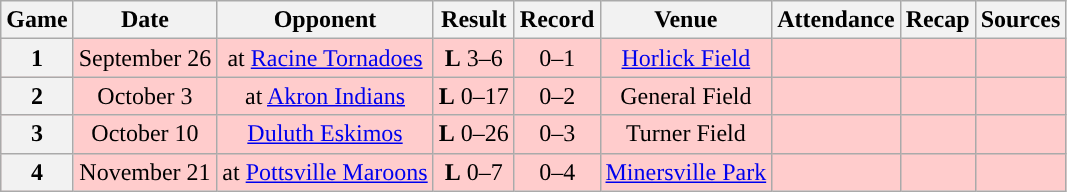<table class="wikitable" style="text-align:center">
<tr>
<th>Game</th>
<th>Date</th>
<th>Opponent</th>
<th>Result</th>
<th>Record</th>
<th>Venue</th>
<th>Attendance</th>
<th>Recap</th>
<th>Sources</th>
</tr>
<tr style="background:#fcc">
<th>1</th>
<td>September 26</td>
<td>at <a href='#'>Racine Tornadoes</a></td>
<td><strong>L</strong> 3–6</td>
<td>0–1</td>
<td><a href='#'>Horlick Field</a></td>
<td></td>
<td></td>
<td></td>
</tr>
<tr style="background:#fcc">
<th>2</th>
<td>October 3</td>
<td>at <a href='#'>Akron Indians</a></td>
<td><strong>L</strong> 0–17</td>
<td>0–2</td>
<td>General Field</td>
<td></td>
<td></td>
<td></td>
</tr>
<tr style="background:#fcc">
<th>3</th>
<td>October 10</td>
<td><a href='#'>Duluth Eskimos</a></td>
<td><strong>L</strong> 0–26</td>
<td>0–3</td>
<td>Turner Field</td>
<td></td>
<td></td>
<td></td>
</tr>
<tr style="background:#fcc">
<th>4</th>
<td>November 21</td>
<td>at <a href='#'>Pottsville Maroons</a></td>
<td><strong>L</strong> 0–7</td>
<td>0–4</td>
<td><a href='#'>Minersville Park</a></td>
<td></td>
<td></td>
<td></td>
</tr>
</table>
